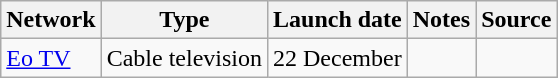<table class="wikitable sortable">
<tr>
<th>Network</th>
<th>Type</th>
<th>Launch date</th>
<th>Notes</th>
<th>Source</th>
</tr>
<tr>
<td><a href='#'>Eo TV</a></td>
<td>Cable television</td>
<td>22 December</td>
<td></td>
<td></td>
</tr>
</table>
